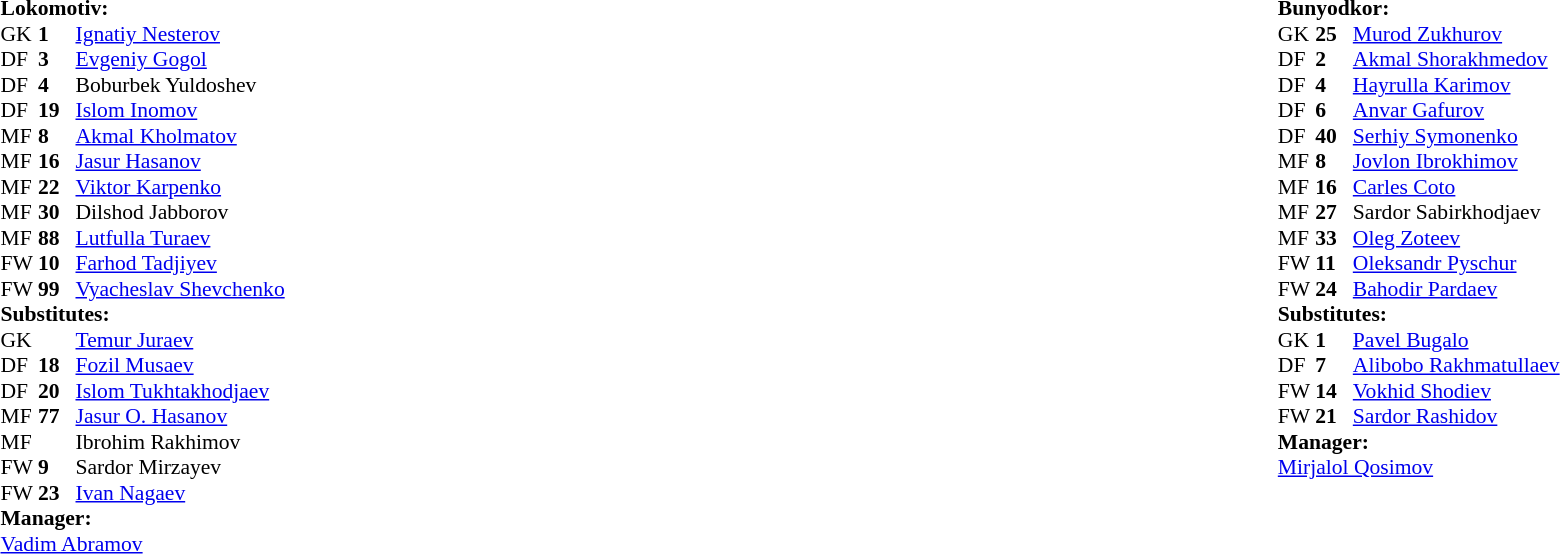<table width="100%">
<tr>
<td valign="top" width="50%"><br><table style="font-size: 90%" cellspacing="0" cellpadding="0">
<tr>
<td colspan="4"><strong>Lokomotiv:</strong></td>
</tr>
<tr>
<th width=25></th>
<th width=25></th>
</tr>
<tr>
<td>GK</td>
<td><strong>1</strong></td>
<td> <a href='#'>Ignatiy Nesterov</a></td>
</tr>
<tr>
<td>DF</td>
<td><strong>3</strong></td>
<td> <a href='#'>Evgeniy Gogol</a></td>
<td></td>
</tr>
<tr>
<td>DF</td>
<td><strong>4</strong></td>
<td> Boburbek Yuldoshev</td>
</tr>
<tr>
<td>DF</td>
<td><strong>19</strong></td>
<td> <a href='#'>Islom Inomov</a></td>
<td></td>
<td></td>
</tr>
<tr>
<td>MF</td>
<td><strong>8</strong></td>
<td> <a href='#'>Akmal Kholmatov</a></td>
<td></td>
<td></td>
</tr>
<tr>
<td>MF</td>
<td><strong>16</strong></td>
<td> <a href='#'>Jasur Hasanov</a></td>
</tr>
<tr>
<td>MF</td>
<td><strong>22</strong></td>
<td> <a href='#'>Viktor Karpenko</a></td>
</tr>
<tr>
<td>MF</td>
<td><strong>30</strong></td>
<td> Dilshod Jabborov</td>
</tr>
<tr>
<td>MF</td>
<td><strong>88</strong></td>
<td> <a href='#'>Lutfulla Turaev</a></td>
<td></td>
</tr>
<tr>
<td>FW</td>
<td><strong>10</strong></td>
<td> <a href='#'>Farhod Tadjiyev</a></td>
<td></td>
<td></td>
</tr>
<tr>
<td>FW</td>
<td><strong>99</strong></td>
<td> <a href='#'>Vyacheslav Shevchenko</a></td>
</tr>
<tr>
<td colspan=3><strong>Substitutes:</strong></td>
</tr>
<tr>
<td>GK</td>
<td></td>
<td> <a href='#'>Temur Juraev</a></td>
</tr>
<tr>
<td>DF</td>
<td><strong>18</strong></td>
<td> <a href='#'>Fozil Musaev</a></td>
<td></td>
<td></td>
</tr>
<tr>
<td>DF</td>
<td><strong>20</strong></td>
<td> <a href='#'>Islom Tukhtakhodjaev</a></td>
</tr>
<tr>
<td>MF</td>
<td><strong>77</strong></td>
<td> <a href='#'>Jasur O. Hasanov</a></td>
<td></td>
<td></td>
</tr>
<tr>
<td>MF</td>
<td></td>
<td> Ibrohim Rakhimov</td>
</tr>
<tr>
<td>FW</td>
<td><strong>9</strong></td>
<td> Sardor Mirzayev</td>
</tr>
<tr>
<td>FW</td>
<td><strong>23</strong></td>
<td> <a href='#'>Ivan Nagaev</a></td>
<td></td>
<td></td>
</tr>
<tr>
<td colspan=3><strong>Manager:</strong></td>
</tr>
<tr>
<td colspan=3> <a href='#'>Vadim Abramov</a></td>
</tr>
</table>
</td>
<td valign="top"></td>
<td valign="top" width="50%"><br><table style="font-size: 90%" cellspacing="0" cellpadding="0" align=center>
<tr>
<td colspan=4><strong>Bunyodkor:</strong></td>
</tr>
<tr>
<th width=25></th>
<th width=25></th>
</tr>
<tr>
<td>GK</td>
<td><strong>25</strong></td>
<td> <a href='#'>Murod Zukhurov</a></td>
</tr>
<tr>
<td>DF</td>
<td><strong>2</strong></td>
<td> <a href='#'>Akmal Shorakhmedov</a></td>
</tr>
<tr>
<td>DF</td>
<td><strong>4</strong></td>
<td> <a href='#'>Hayrulla Karimov</a></td>
<td></td>
</tr>
<tr>
<td>DF</td>
<td><strong>6</strong></td>
<td> <a href='#'>Anvar Gafurov</a></td>
<td></td>
</tr>
<tr>
<td>DF</td>
<td><strong>40</strong></td>
<td> <a href='#'>Serhiy Symonenko</a></td>
</tr>
<tr>
<td>MF</td>
<td><strong>8</strong></td>
<td> <a href='#'>Jovlon Ibrokhimov</a></td>
</tr>
<tr>
<td>MF</td>
<td><strong>16</strong></td>
<td> <a href='#'>Carles Coto</a></td>
<td></td>
<td></td>
</tr>
<tr>
<td>MF</td>
<td><strong>27</strong></td>
<td> Sardor Sabirkhodjaev</td>
</tr>
<tr>
<td>MF</td>
<td><strong>33</strong></td>
<td> <a href='#'>Oleg Zoteev</a></td>
<td></td>
<td></td>
</tr>
<tr>
<td>FW</td>
<td><strong>11</strong></td>
<td> <a href='#'>Oleksandr Pyschur</a></td>
</tr>
<tr>
<td>FW</td>
<td><strong>24</strong></td>
<td> <a href='#'>Bahodir Pardaev</a></td>
<td></td>
<td></td>
</tr>
<tr>
<td colspan=3><strong>Substitutes:</strong></td>
</tr>
<tr>
<td>GK</td>
<td><strong>1</strong></td>
<td> <a href='#'>Pavel Bugalo</a></td>
</tr>
<tr>
<td>DF</td>
<td><strong>7</strong></td>
<td> <a href='#'>Alibobo Rakhmatullaev</a></td>
<td></td>
<td></td>
</tr>
<tr>
<td>FW</td>
<td><strong>14</strong></td>
<td> <a href='#'>Vokhid Shodiev</a></td>
<td></td>
<td></td>
</tr>
<tr>
<td>FW</td>
<td><strong>21</strong></td>
<td> <a href='#'>Sardor Rashidov</a></td>
<td></td>
<td></td>
</tr>
<tr>
<td colspan=3><strong>Manager:</strong></td>
</tr>
<tr>
<td colspan=3> <a href='#'>Mirjalol Qosimov</a></td>
</tr>
</table>
</td>
</tr>
</table>
